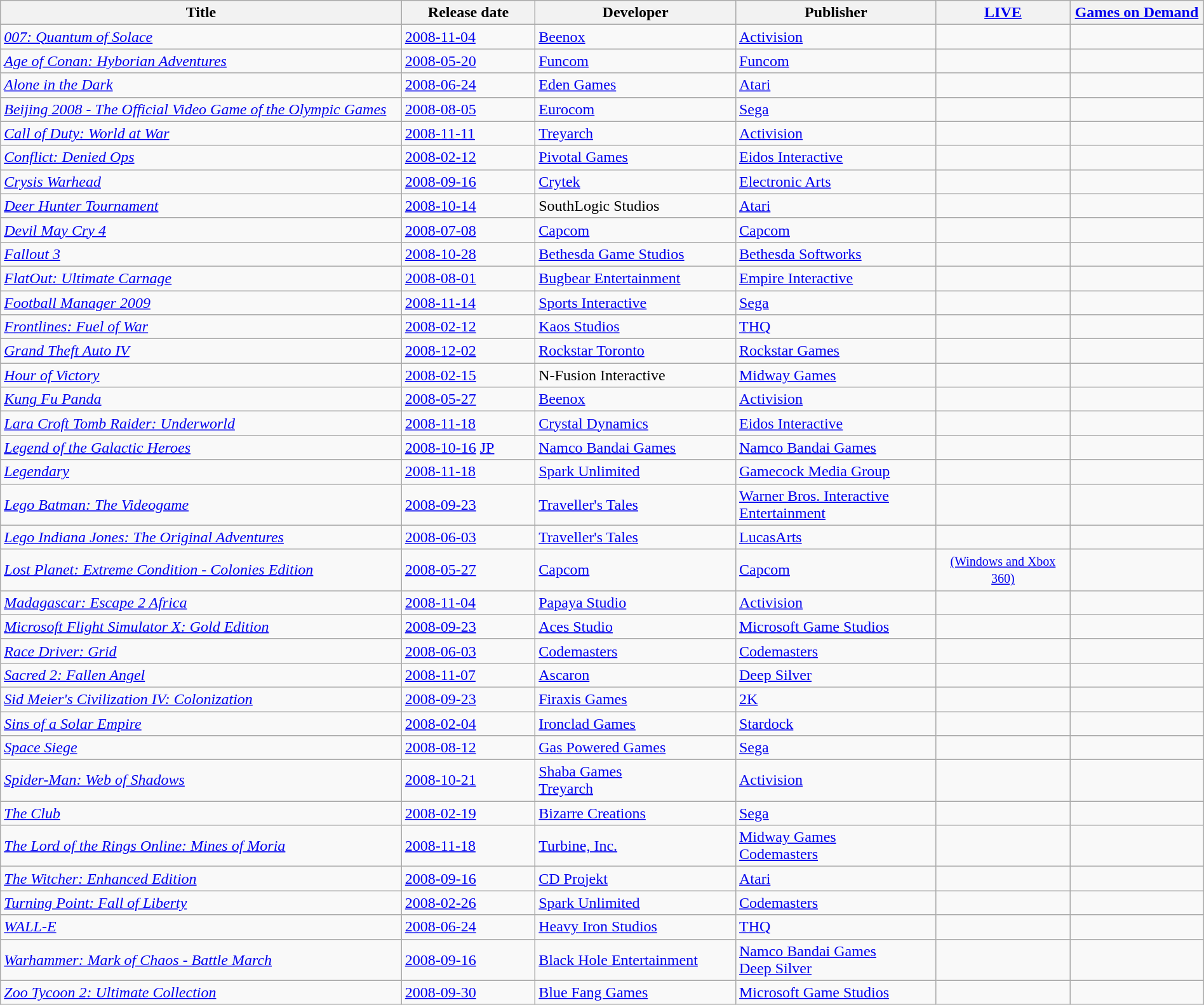<table class="wikitable sortable" style="width:100%;">
<tr>
<th width=30%>Title</th>
<th width=10%>Release date</th>
<th width=15%>Developer</th>
<th width=15%>Publisher</th>
<th width=10%><a href='#'>LIVE</a></th>
<th width=10%><a href='#'>Games on Demand</a></th>
</tr>
<tr>
<td><em><a href='#'>007: Quantum of Solace</a></em></td>
<td><a href='#'>2008-11-04</a></td>
<td><a href='#'>Beenox</a></td>
<td><a href='#'>Activision</a></td>
<td style="text-align:center;"></td>
<td style="text-align:center;"></td>
</tr>
<tr>
<td><em><a href='#'>Age of Conan: Hyborian Adventures</a></em></td>
<td><a href='#'>2008-05-20</a></td>
<td><a href='#'>Funcom</a></td>
<td><a href='#'>Funcom</a></td>
<td style="text-align:center;"></td>
<td style="text-align:center;"></td>
</tr>
<tr>
<td><em><a href='#'>Alone in the Dark</a></em></td>
<td><a href='#'>2008-06-24</a></td>
<td><a href='#'>Eden Games</a></td>
<td><a href='#'>Atari</a></td>
<td style="text-align:center;"></td>
<td style="text-align:center;"></td>
</tr>
<tr>
<td><em><a href='#'>Beijing 2008 - The Official Video Game of the Olympic Games</a></em></td>
<td><a href='#'>2008-08-05</a></td>
<td><a href='#'>Eurocom</a></td>
<td><a href='#'>Sega</a></td>
<td style="text-align:center;"></td>
<td style="text-align:center;"></td>
</tr>
<tr>
<td><em><a href='#'>Call of Duty: World at War</a></em></td>
<td><a href='#'>2008-11-11</a></td>
<td><a href='#'>Treyarch</a></td>
<td><a href='#'>Activision</a></td>
<td style="text-align:center;"></td>
<td style="text-align:center;"></td>
</tr>
<tr>
<td><em><a href='#'>Conflict: Denied Ops</a></em></td>
<td><a href='#'>2008-02-12</a></td>
<td><a href='#'>Pivotal Games</a></td>
<td><a href='#'>Eidos Interactive</a></td>
<td style="text-align:center;"></td>
<td style="text-align:center;"></td>
</tr>
<tr>
<td><em><a href='#'>Crysis Warhead</a></em></td>
<td><a href='#'>2008-09-16</a></td>
<td><a href='#'>Crytek</a></td>
<td><a href='#'>Electronic Arts</a></td>
<td style="text-align:center;"></td>
<td style="text-align:center;"></td>
</tr>
<tr>
<td><em><a href='#'>Deer Hunter Tournament</a></em></td>
<td><a href='#'>2008-10-14</a></td>
<td>SouthLogic Studios</td>
<td><a href='#'>Atari</a></td>
<td style="text-align:center;"></td>
<td style="text-align:center;"></td>
</tr>
<tr>
<td><em><a href='#'>Devil May Cry 4</a></em></td>
<td><a href='#'>2008-07-08</a></td>
<td><a href='#'>Capcom</a></td>
<td><a href='#'>Capcom</a></td>
<td style="text-align:center;"></td>
<td style="text-align:center;"></td>
</tr>
<tr>
<td><em><a href='#'>Fallout 3</a></em></td>
<td><a href='#'>2008-10-28</a></td>
<td><a href='#'>Bethesda Game Studios</a></td>
<td><a href='#'>Bethesda Softworks</a></td>
<td style="text-align:center;"></td>
<td style="text-align:center;"></td>
</tr>
<tr>
<td><em><a href='#'>FlatOut: Ultimate Carnage</a></em></td>
<td><a href='#'>2008-08-01</a></td>
<td><a href='#'>Bugbear Entertainment</a></td>
<td><a href='#'>Empire Interactive</a></td>
<td style="text-align:center;"></td>
<td style="text-align:center;"></td>
</tr>
<tr>
<td><em><a href='#'>Football Manager 2009</a></em></td>
<td><a href='#'>2008-11-14</a></td>
<td><a href='#'>Sports Interactive</a></td>
<td><a href='#'>Sega</a></td>
<td style="text-align:center;"></td>
<td style="text-align:center;"></td>
</tr>
<tr>
<td><em><a href='#'>Frontlines: Fuel of War</a></em></td>
<td><a href='#'>2008-02-12</a></td>
<td><a href='#'>Kaos Studios</a></td>
<td><a href='#'>THQ</a></td>
<td style="text-align:center;"></td>
<td style="text-align:center;"></td>
</tr>
<tr>
<td><em><a href='#'>Grand Theft Auto IV</a></em></td>
<td><a href='#'>2008-12-02</a></td>
<td><a href='#'>Rockstar Toronto</a></td>
<td><a href='#'>Rockstar Games</a></td>
<td style="text-align:center;"></td>
<td style="text-align:center;"></td>
</tr>
<tr>
<td><em><a href='#'>Hour of Victory</a></em></td>
<td><a href='#'>2008-02-15</a></td>
<td>N-Fusion Interactive</td>
<td><a href='#'>Midway Games</a></td>
<td style="text-align:center;"></td>
<td style="text-align:center;"></td>
</tr>
<tr>
<td><em><a href='#'>Kung Fu Panda</a></em></td>
<td><a href='#'>2008-05-27</a></td>
<td><a href='#'>Beenox</a></td>
<td><a href='#'>Activision</a></td>
<td style="text-align:center;"></td>
<td style="text-align:center;"></td>
</tr>
<tr>
<td><em><a href='#'>Lara Croft Tomb Raider: Underworld</a></em></td>
<td><a href='#'>2008-11-18</a></td>
<td><a href='#'>Crystal Dynamics</a></td>
<td><a href='#'>Eidos Interactive</a></td>
<td style="text-align:center;"></td>
<td style="text-align:center;"></td>
</tr>
<tr>
<td><em><a href='#'>Legend of the Galactic Heroes</a></em></td>
<td><a href='#'>2008-10-16</a> <a href='#'>JP</a></td>
<td><a href='#'>Namco Bandai Games</a></td>
<td><a href='#'>Namco Bandai Games</a></td>
<td style="text-align:center;"></td>
<td style="text-align:center;"></td>
</tr>
<tr>
<td><em><a href='#'>Legendary</a></em></td>
<td><a href='#'>2008-11-18</a></td>
<td><a href='#'>Spark Unlimited</a></td>
<td><a href='#'>Gamecock Media Group</a></td>
<td style="text-align:center;"></td>
<td style="text-align:center;"></td>
</tr>
<tr>
<td><em><a href='#'>Lego Batman: The Videogame</a></em></td>
<td><a href='#'>2008-09-23</a></td>
<td><a href='#'>Traveller's Tales</a></td>
<td><a href='#'>Warner Bros. Interactive Entertainment</a></td>
<td style="text-align:center;"></td>
<td style="text-align:center;"></td>
</tr>
<tr>
<td><em><a href='#'>Lego Indiana Jones: The Original Adventures</a></em></td>
<td><a href='#'>2008-06-03</a></td>
<td><a href='#'>Traveller's Tales</a></td>
<td><a href='#'>LucasArts</a></td>
<td style="text-align:center;"></td>
<td style="text-align:center;"></td>
</tr>
<tr>
<td><em><a href='#'>Lost Planet: Extreme Condition - Colonies Edition</a></em></td>
<td><a href='#'>2008-05-27</a></td>
<td><a href='#'>Capcom</a></td>
<td><a href='#'>Capcom</a></td>
<td style="text-align:center;"> <small><a href='#'>(Windows and Xbox 360)</a></small></td>
<td style="text-align:center;"></td>
</tr>
<tr>
<td><em><a href='#'>Madagascar: Escape 2 Africa</a></em></td>
<td><a href='#'>2008-11-04</a></td>
<td><a href='#'>Papaya Studio</a></td>
<td><a href='#'>Activision</a></td>
<td style="text-align:center;"></td>
<td style="text-align:center;"></td>
</tr>
<tr>
<td><em><a href='#'>Microsoft Flight Simulator X: Gold Edition</a></em></td>
<td><a href='#'>2008-09-23</a></td>
<td><a href='#'>Aces Studio</a></td>
<td><a href='#'>Microsoft Game Studios</a></td>
<td style="text-align:center;"></td>
<td style="text-align:center;"></td>
</tr>
<tr>
<td><em><a href='#'>Race Driver: Grid</a></em></td>
<td><a href='#'>2008-06-03</a></td>
<td><a href='#'>Codemasters</a></td>
<td><a href='#'>Codemasters</a></td>
<td style="text-align:center;"></td>
<td style="text-align:center;"></td>
</tr>
<tr>
<td><em><a href='#'>Sacred 2: Fallen Angel</a></em></td>
<td><a href='#'>2008-11-07</a></td>
<td><a href='#'>Ascaron</a></td>
<td><a href='#'>Deep Silver</a></td>
<td style="text-align:center;"></td>
<td style="text-align:center;"></td>
</tr>
<tr>
<td><em><a href='#'>Sid Meier's Civilization IV: Colonization</a></em></td>
<td><a href='#'>2008-09-23</a></td>
<td><a href='#'>Firaxis Games</a></td>
<td><a href='#'>2K</a></td>
<td style="text-align:center;"></td>
<td style="text-align:center;"></td>
</tr>
<tr>
<td><em><a href='#'>Sins of a Solar Empire</a></em></td>
<td><a href='#'>2008-02-04</a></td>
<td><a href='#'>Ironclad Games</a></td>
<td><a href='#'>Stardock</a></td>
<td style="text-align:center;"></td>
<td style="text-align:center;"></td>
</tr>
<tr>
<td><em><a href='#'>Space Siege</a></em></td>
<td><a href='#'>2008-08-12</a></td>
<td><a href='#'>Gas Powered Games</a></td>
<td><a href='#'>Sega</a></td>
<td style="text-align:center;"></td>
<td style="text-align:center;"></td>
</tr>
<tr>
<td><em><a href='#'>Spider-Man: Web of Shadows</a></em></td>
<td><a href='#'>2008-10-21</a></td>
<td><a href='#'>Shaba Games</a><br><a href='#'>Treyarch</a></td>
<td><a href='#'>Activision</a></td>
<td style="text-align:center;"></td>
<td style="text-align:center;"></td>
</tr>
<tr>
<td><em><a href='#'>The Club</a></em></td>
<td><a href='#'>2008-02-19</a></td>
<td><a href='#'>Bizarre Creations</a></td>
<td><a href='#'>Sega</a></td>
<td style="text-align:center;"></td>
<td style="text-align:center;"></td>
</tr>
<tr>
<td><em><a href='#'>The Lord of the Rings Online: Mines of Moria</a></em></td>
<td><a href='#'>2008-11-18</a></td>
<td><a href='#'>Turbine, Inc.</a></td>
<td><a href='#'>Midway Games</a><br><a href='#'>Codemasters</a></td>
<td style="text-align:center;"></td>
<td style="text-align:center;"></td>
</tr>
<tr>
<td><em><a href='#'>The Witcher: Enhanced Edition</a></em></td>
<td><a href='#'>2008-09-16</a></td>
<td><a href='#'>CD Projekt</a></td>
<td><a href='#'>Atari</a></td>
<td style="text-align:center;"></td>
<td style="text-align:center;"></td>
</tr>
<tr>
<td><em><a href='#'>Turning Point: Fall of Liberty</a></em></td>
<td><a href='#'>2008-02-26</a></td>
<td><a href='#'>Spark Unlimited</a></td>
<td><a href='#'>Codemasters</a></td>
<td style="text-align:center;"></td>
<td style="text-align:center;"></td>
</tr>
<tr>
<td><em><a href='#'>WALL-E</a></em></td>
<td><a href='#'>2008-06-24</a></td>
<td><a href='#'>Heavy Iron Studios</a></td>
<td><a href='#'>THQ</a></td>
<td style="text-align:center;"></td>
<td style="text-align:center;"></td>
</tr>
<tr>
<td><em><a href='#'>Warhammer: Mark of Chaos - Battle March</a></em></td>
<td><a href='#'>2008-09-16</a></td>
<td><a href='#'>Black Hole Entertainment</a></td>
<td><a href='#'>Namco Bandai Games</a><br><a href='#'>Deep Silver</a></td>
<td style="text-align:center;"></td>
<td style="text-align:center;"></td>
</tr>
<tr>
<td><em><a href='#'>Zoo Tycoon 2: Ultimate Collection</a></em></td>
<td><a href='#'>2008-09-30</a></td>
<td><a href='#'>Blue Fang Games</a></td>
<td><a href='#'>Microsoft Game Studios</a></td>
<td style="text-align:center;"></td>
<td style="text-align:center;"></td>
</tr>
</table>
